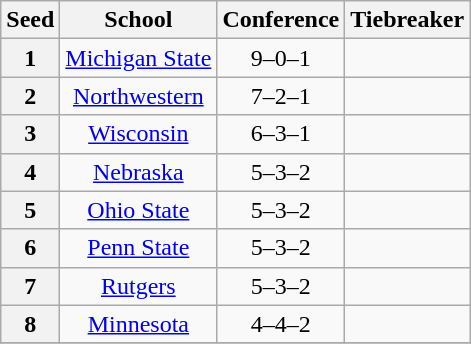<table class="wikitable" style="text-align:center">
<tr>
<th>Seed</th>
<th>School</th>
<th>Conference</th>
<th>Tiebreaker</th>
</tr>
<tr>
<th>1</th>
<td><a href='#'>Michigan State</a></td>
<td>9–0–1</td>
<td></td>
</tr>
<tr>
<th>2</th>
<td><a href='#'>Northwestern</a></td>
<td>7–2–1</td>
<td></td>
</tr>
<tr>
<th>3</th>
<td><a href='#'>Wisconsin</a></td>
<td>6–3–1</td>
<td></td>
</tr>
<tr>
<th>4</th>
<td><a href='#'>Nebraska</a></td>
<td>5–3–2</td>
<td></td>
</tr>
<tr>
<th>5</th>
<td><a href='#'>Ohio State</a></td>
<td>5–3–2</td>
<td></td>
</tr>
<tr>
<th>6</th>
<td><a href='#'>Penn State</a></td>
<td>5–3–2</td>
<td></td>
</tr>
<tr>
<th>7</th>
<td><a href='#'>Rutgers</a></td>
<td>5–3–2</td>
<td></td>
</tr>
<tr>
<th>8</th>
<td><a href='#'>Minnesota</a></td>
<td>4–4–2</td>
<td></td>
</tr>
<tr>
</tr>
</table>
